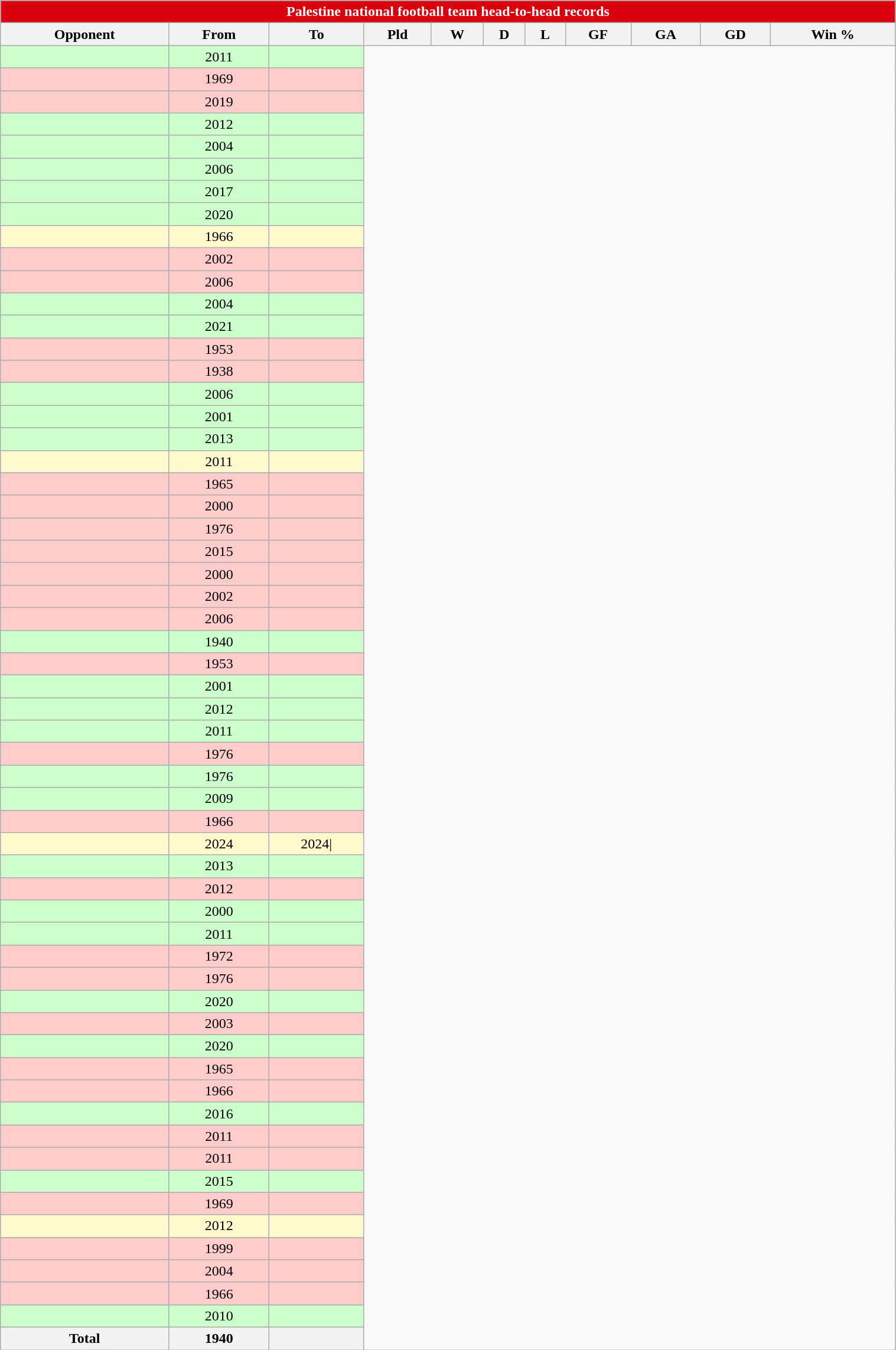<table class="wikitable sortable " style="text-align:center;  width:80%">
<tr>
<th colspan="11" style="background:#db000d; color:#FFFFFF;">Palestine national football team head-to-head records</th>
</tr>
<tr>
<th>Opponent</th>
<th>From</th>
<th>To</th>
<th>Pld</th>
<th>W</th>
<th>D</th>
<th>L</th>
<th>GF</th>
<th>GA</th>
<th>GD</th>
<th>Win %</th>
</tr>
<tr bgcolor=CCFFCC>
<td align="left"></td>
<td>2011</td>
<td 2018></td>
</tr>
<tr bgcolor=FFCCCC>
<td align="left"></td>
<td>1969</td>
<td 2005></td>
</tr>
<tr bgcolor=FFCCCC>
<td align="left"></td>
<td>2019</td>
<td 2023></td>
</tr>
<tr bgcolor=CCFFCC>
<td align="left"></td>
<td>2012</td>
<td 2012></td>
</tr>
<tr bgcolor=CCFFCC>
<td align="left"></td>
<td>2004</td>
<td 2023></td>
</tr>
<tr bgcolor=CCFFCC>
<td align="left"></td>
<td>2006</td>
<td 2024></td>
</tr>
<tr bgcolor=CCFFCC>
<td align="left"></td>
<td>2017</td>
<td 2017></td>
</tr>
<tr bgcolor=CCFFCC>
<td align="left"></td>
<td>2020</td>
<td 2020></td>
</tr>
<tr bgcolor=FFFACD>
<td align="left"></td>
<td>1966</td>
<td 2006></td>
</tr>
<tr bgcolor=FFCCCC>
<td align="left"></td>
<td>2002</td>
<td 2002></td>
</tr>
<tr bgcolor=FFCCCC>
<td align="left"></td>
<td>2006</td>
<td 2023></td>
</tr>
<tr bgcolor=CCFFCC>
<td align="left"></td>
<td>2004</td>
<td 2014></td>
</tr>
<tr bgcolor=CCFFCC>
<td align="left"></td>
<td>2021</td>
<td 2021></td>
</tr>
<tr bgcolor=FFCCCC>
<td align="left"></td>
<td>1953</td>
<td 1973></td>
</tr>
<tr bgcolor=FFCCCC>
<td align="left"></td>
<td>1938</td>
<td 1938></td>
</tr>
<tr bgcolor=CCFFCC>
<td align="left"></td>
<td>2006</td>
<td 2006></td>
</tr>
<tr bgcolor=CCFFCC>
<td align="left"></td>
<td>2001</td>
<td 2024></td>
</tr>
<tr bgcolor=CCFFCC>
<td align="left"></td>
<td>2013</td>
<td 2014></td>
</tr>
<tr bgcolor=FFFACD>
<td align="left"></td>
<td>2011</td>
<td 2023></td>
</tr>
<tr bgcolor=FFCCCC>
<td align="left"></td>
<td>1965</td>
<td 2025></td>
</tr>
<tr bgcolor=FFCCCC>
<td align="left"></td>
<td>2000</td>
<td 2024></td>
</tr>
<tr bgcolor=FFCCCC>
<td align="left"></td>
<td>1976</td>
<td 2025></td>
</tr>
<tr bgcolor=FFCCCC>
<td align="left"></td>
<td>2015</td>
<td 2015></td>
</tr>
<tr bgcolor=FFCCCC>
<td align="left"></td>
<td>2000</td>
<td 2000></td>
</tr>
<tr bgcolor=FFCCCC>
<td align="left"></td>
<td>2002</td>
<td 2024></td>
</tr>
<tr bgcolor=FFCCCC>
<td align="left"></td>
<td>2006</td>
<td 2021></td>
</tr>
<tr bgcolor=CCFFCC>
<td align="left"></td>
<td>1940</td>
<td 2024></td>
</tr>
<tr bgcolor=FFCCCC>
<td align="left"></td>
<td>1953</td>
<td 2011></td>
</tr>
<tr bgcolor=CCFFCC>
<td align="left"></td>
<td>2001</td>
<td 2015></td>
</tr>
<tr bgcolor=CCFFCC>
<td align="left"></td>
<td>2012</td>
<td 2017></td>
</tr>
<tr bgcolor=CCFFCC>
<td align="left"></td>
<td>2011</td>
<td 2014></td>
</tr>
<tr bgcolor=FFCCCC>
<td align="left"></td>
<td>1976</td>
<td 2021></td>
</tr>
<tr bgcolor=CCFFCC>
<td align="left"></td>
<td>1976</td>
<td 2010></td>
</tr>
<tr bgcolor=CCFFCC>
<td align="left"></td>
<td>2009</td>
<td 2018></td>
</tr>
<tr bgcolor=FFCCCC>
<td align="left"></td>
<td>1966</td>
<td 2012></td>
</tr>
<tr bgcolor=FFFACD>
<td align="left"></td>
<td>2024</td>
<td 2024>2024|</td>
</tr>
<tr bgcolor=CCFFCC>
<td align="left"></td>
<td>2013</td>
<td 2013></td>
</tr>
<tr bgcolor=FFCCCC>
<td align="left"></td>
<td>2012</td>
<td 2024></td>
</tr>
<tr bgcolor=CCFFCC>
<td align="left"></td>
<td>2000</td>
<td 2018></td>
</tr>
<tr bgcolor=CCFFCC>
<td align="left"></td>
<td>2011</td>
<td 2022></td>
</tr>
<tr bgcolor=FFCCCC>
<td align="left"></td>
<td>1972</td>
<td 2018></td>
</tr>
<tr bgcolor=FFCCCC>
<td align="left"></td>
<td>1976</td>
<td 2021></td>
</tr>
<tr bgcolor=CCFFCC>
<td align="left"></td>
<td>2020</td>
<td 2020></td>
</tr>
<tr bgcolor=FFCCCC>
<td align="left"></td>
<td>2003</td>
<td 2021></td>
</tr>
<tr bgcolor=CCFFCC>
<td align="left"></td>
<td>2020</td>
<td 2020></td>
</tr>
<tr bgcolor=FFCCCC>
<td align="left"></td>
<td>1965</td>
<td 2010></td>
</tr>
<tr bgcolor=FFCCCC>
<td align="left"></td>
<td>1966</td>
<td 2019></td>
</tr>
<tr bgcolor=CCFFCC>
<td align="left"></td>
<td>2016</td>
<td 2018></td>
</tr>
<tr bgcolor=FFCCCC>
<td align="left"></td>
<td>2011</td>
<td 2011></td>
</tr>
<tr bgcolor=FFCCCC>
<td align="left"></td>
<td>2011</td>
<td 2011></td>
</tr>
<tr bgcolor=CCFFCC>
<td align="left"></td>
<td>2015</td>
<td 2016></td>
</tr>
<tr bgcolor=FFCCCC>
<td align="left"></td>
<td>1969</td>
<td 1973></td>
</tr>
<tr bgcolor=FFFACD>
<td align="left"></td>
<td>2012</td>
<td 2012></td>
</tr>
<tr bgcolor=FFCCCC>
<td align="left"></td>
<td>1999</td>
<td 2024></td>
</tr>
<tr bgcolor=FFCCCC>
<td align="left"></td>
<td>2004</td>
<td 2023></td>
</tr>
<tr bgcolor=FFCCCC>
<td align="left"></td>
<td>1966</td>
<td 2023></td>
</tr>
<tr bgcolor=CCFFCC>
<td align="left"></td>
<td>2010</td>
<td 2022></td>
</tr>
<tr class="sortbottom">
<th>Total</th>
<th>1940</th>
<th 2025></th>
</tr>
</table>
